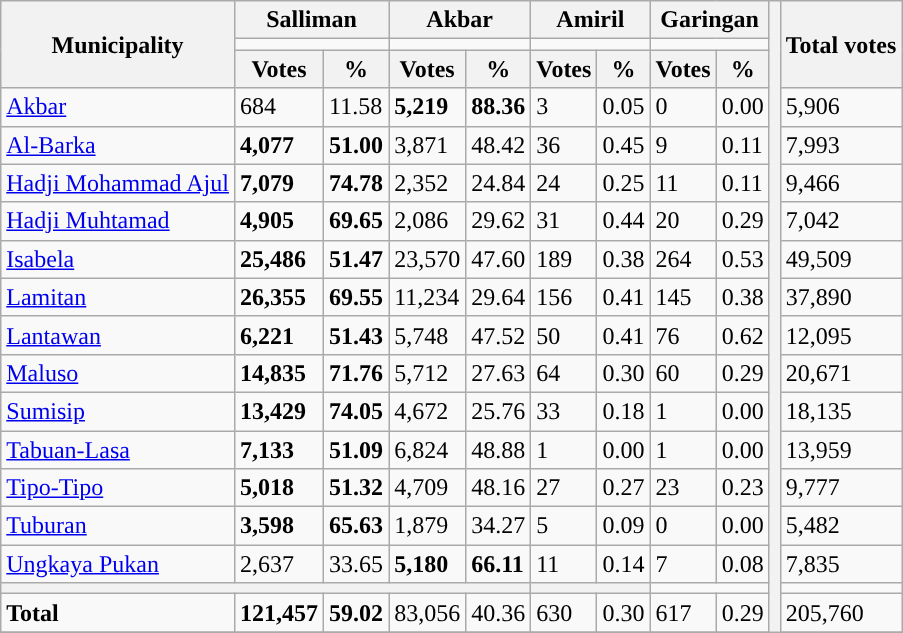<table class="wikitable"   style="text-align=center">
<tr>
<th rowspan="3">Municipality</th>
<th colspan="2">Salliman</th>
<th colspan="2">Akbar</th>
<th colspan="2">Amiril</th>
<th colspan="2">Garingan</th>
<th rowspan="20"></th>
<th colspan="3" rowspan="3">Total votes</th>
</tr>
<tr>
<td colspan="2" style="background:"></td>
<td colspan="2" style="background:"></td>
<td colspan="2" style="background:"></td>
<td colspan="2" style="background:"></td>
</tr>
<tr>
<th>Votes</th>
<th>%</th>
<th>Votes</th>
<th>%</th>
<th>Votes</th>
<th>%</th>
<th>Votes</th>
<th>%</th>
</tr>
<tr>
<td align="left"><a href='#'>Akbar</a></td>
<td>684</td>
<td>11.58</td>
<td style="background:"><strong>5,219</strong></td>
<td style="background:"><strong>88.36</strong></td>
<td>3</td>
<td>0.05</td>
<td>0</td>
<td>0.00</td>
<td>5,906</td>
</tr>
<tr>
<td align="left"><a href='#'>Al-Barka</a></td>
<td style="background:"><strong>4,077</strong></td>
<td style="background:"><strong>51.00</strong></td>
<td>3,871</td>
<td>48.42</td>
<td>36</td>
<td>0.45</td>
<td>9</td>
<td>0.11</td>
<td>7,993</td>
</tr>
<tr>
<td align="left"><a href='#'>Hadji Mohammad Ajul</a></td>
<td style="background:"><strong>7,079</strong></td>
<td style="background:"><strong>74.78</strong></td>
<td>2,352</td>
<td>24.84</td>
<td>24</td>
<td>0.25</td>
<td>11</td>
<td>0.11</td>
<td>9,466</td>
</tr>
<tr>
<td align="left"><a href='#'>Hadji Muhtamad</a></td>
<td style="background:"><strong>4,905</strong></td>
<td style="background:"><strong>69.65</strong></td>
<td>2,086</td>
<td>29.62</td>
<td>31</td>
<td>0.44</td>
<td>20</td>
<td>0.29</td>
<td>7,042</td>
</tr>
<tr>
<td align="left"><a href='#'>Isabela</a></td>
<td style="background:"><strong>25,486</strong></td>
<td style="background:"><strong>51.47</strong></td>
<td>23,570</td>
<td>47.60</td>
<td>189</td>
<td>0.38</td>
<td>264</td>
<td>0.53</td>
<td>49,509</td>
</tr>
<tr>
<td align="left"><a href='#'>Lamitan</a></td>
<td style="background:"><strong>26,355</strong></td>
<td style="background:"><strong>69.55</strong></td>
<td>11,234</td>
<td>29.64</td>
<td>156</td>
<td>0.41</td>
<td>145</td>
<td>0.38</td>
<td>37,890</td>
</tr>
<tr>
<td align="left"><a href='#'>Lantawan</a></td>
<td style="background:"><strong>6,221</strong></td>
<td style="background:"><strong>51.43</strong></td>
<td>5,748</td>
<td>47.52</td>
<td>50</td>
<td>0.41</td>
<td>76</td>
<td>0.62</td>
<td>12,095</td>
</tr>
<tr>
<td align="left"><a href='#'>Maluso</a></td>
<td style="background:"><strong>14,835</strong></td>
<td style="background:"><strong>71.76</strong></td>
<td>5,712</td>
<td>27.63</td>
<td>64</td>
<td>0.30</td>
<td>60</td>
<td>0.29</td>
<td>20,671</td>
</tr>
<tr>
<td align="left"><a href='#'>Sumisip</a></td>
<td style="background:"><strong>13,429</strong></td>
<td style="background:"><strong>74.05</strong></td>
<td>4,672</td>
<td>25.76</td>
<td>33</td>
<td>0.18</td>
<td>1</td>
<td>0.00</td>
<td>18,135</td>
</tr>
<tr>
<td align="left"><a href='#'>Tabuan-Lasa</a></td>
<td style="background:"><strong>7,133</strong></td>
<td style="background:"><strong>51.09</strong></td>
<td>6,824</td>
<td>48.88</td>
<td>1</td>
<td>0.00</td>
<td>1</td>
<td>0.00</td>
<td>13,959</td>
</tr>
<tr>
<td align="left"><a href='#'>Tipo-Tipo</a></td>
<td style="background:"><strong>5,018</strong></td>
<td style="background:"><strong>51.32</strong></td>
<td>4,709</td>
<td>48.16</td>
<td>27</td>
<td>0.27</td>
<td>23</td>
<td>0.23</td>
<td>9,777</td>
</tr>
<tr>
<td align="left"><a href='#'>Tuburan</a></td>
<td style="background:"><strong>3,598</strong></td>
<td style="background:"><strong>65.63</strong></td>
<td>1,879</td>
<td>34.27</td>
<td>5</td>
<td>0.09</td>
<td>0</td>
<td>0.00</td>
<td>5,482</td>
</tr>
<tr>
<td align="left"><a href='#'>Ungkaya Pukan</a></td>
<td>2,637</td>
<td>33.65</td>
<td style="background:"><strong>5,180</strong></td>
<td style="background:"><strong>66.11</strong></td>
<td>11</td>
<td>0.14</td>
<td>7</td>
<td>0.08</td>
<td>7,835</td>
</tr>
<tr>
<th colspan="5"></th>
<th colspan="2"></th>
</tr>
<tr>
<td align="left"><strong>Total</strong></td>
<td style="background:"><strong>121,457</strong></td>
<td style="background:"><strong>59.02</strong></td>
<td>83,056</td>
<td>40.36</td>
<td>630</td>
<td>0.30</td>
<td>617</td>
<td>0.29</td>
<td>205,760</td>
</tr>
<tr>
</tr>
</table>
